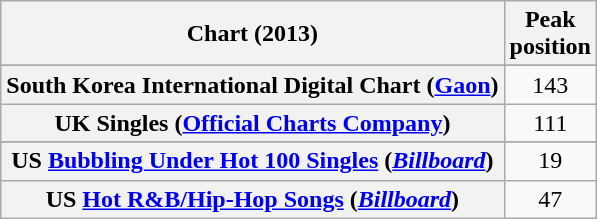<table class="wikitable sortable plainrowheaders" style="text-align:center">
<tr>
<th scope="col">Chart (2013)</th>
<th scope="col">Peak<br>position</th>
</tr>
<tr>
</tr>
<tr>
<th scope="row">South Korea International Digital Chart (<a href='#'>Gaon</a>)</th>
<td>143</td>
</tr>
<tr>
<th scope="row">UK Singles (<a href='#'>Official Charts Company</a>)</th>
<td>111</td>
</tr>
<tr>
</tr>
<tr>
<th scope="row">US <a href='#'>Bubbling Under Hot 100 Singles</a> (<em><a href='#'>Billboard</a></em>)</th>
<td>19</td>
</tr>
<tr>
<th scope="row">US <a href='#'>Hot R&B/Hip-Hop Songs</a> (<em><a href='#'>Billboard</a></em>)</th>
<td>47</td>
</tr>
</table>
